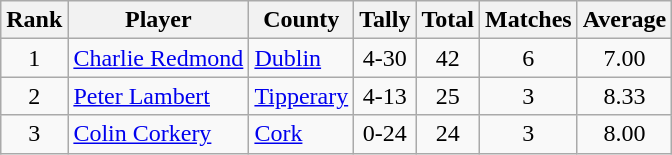<table class="wikitable">
<tr>
<th>Rank</th>
<th>Player</th>
<th>County</th>
<th>Tally</th>
<th>Total</th>
<th>Matches</th>
<th>Average</th>
</tr>
<tr>
<td rowspan=1 align=center>1</td>
<td><a href='#'>Charlie Redmond</a></td>
<td><a href='#'>Dublin</a></td>
<td align=center>4-30</td>
<td align=center>42</td>
<td align=center>6</td>
<td align=center>7.00</td>
</tr>
<tr>
<td rowspan=1 align=center>2</td>
<td><a href='#'>Peter Lambert</a></td>
<td><a href='#'>Tipperary</a></td>
<td align=center>4-13</td>
<td align=center>25</td>
<td align=center>3</td>
<td align=center>8.33</td>
</tr>
<tr>
<td rowspan=1 align=center>3</td>
<td><a href='#'>Colin Corkery</a></td>
<td><a href='#'>Cork</a></td>
<td align=center>0-24</td>
<td align=center>24</td>
<td align=center>3</td>
<td align=center>8.00</td>
</tr>
</table>
